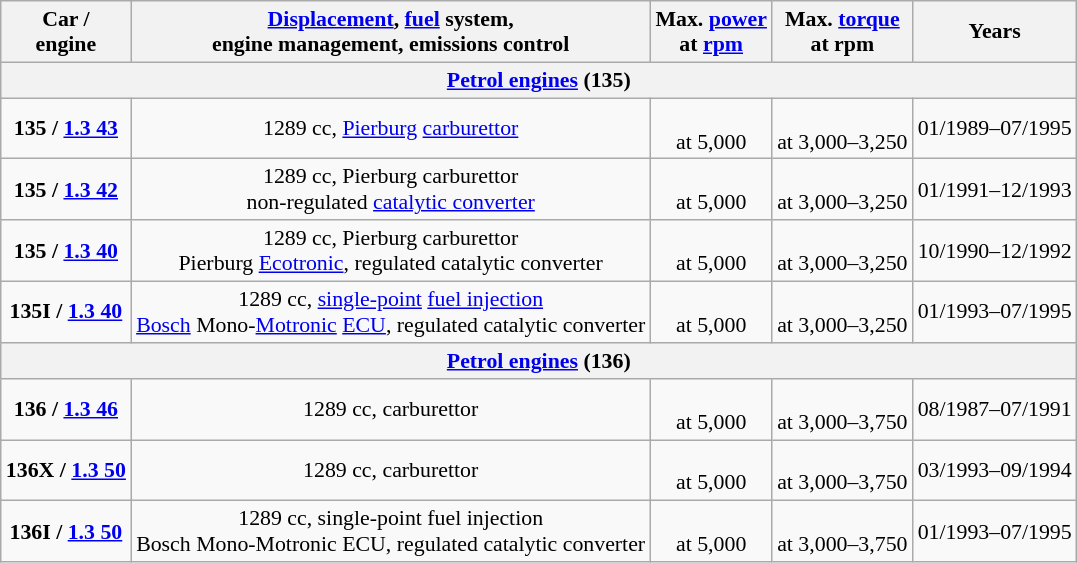<table class="wikitable" style="text-align: center; font-size: 91%;">
<tr>
<th>Car /<br>engine</th>
<th><a href='#'>Displacement</a>, <a href='#'>fuel</a> system,<br>engine management, emissions control</th>
<th>Max. <a href='#'>power</a><br>at <a href='#'>rpm</a></th>
<th>Max. <a href='#'>torque</a><br>at rpm</th>
<th>Years</th>
</tr>
<tr>
<th colspan="5"><a href='#'>Petrol engines</a> (135)</th>
</tr>
<tr>
<td><strong>135 / <a href='#'>1.3 43</a></strong></td>
<td>1289 cc, <a href='#'>Pierburg</a> <a href='#'>carburettor</a></td>
<td><br>at 5,000</td>
<td> <br>at 3,000–3,250</td>
<td>01/1989–07/1995</td>
</tr>
<tr>
<td><strong>135 / <a href='#'>1.3 42</a></strong></td>
<td>1289 cc, Pierburg carburettor<br>non-regulated <a href='#'>catalytic converter</a></td>
<td><br>at 5,000</td>
<td> <br>at 3,000–3,250</td>
<td>01/1991–12/1993</td>
</tr>
<tr>
<td><strong>135 / <a href='#'>1.3 40</a></strong></td>
<td>1289 cc, Pierburg carburettor<br>Pierburg <a href='#'>Ecotronic</a>, regulated catalytic converter</td>
<td><br>at 5,000</td>
<td> <br>at 3,000–3,250</td>
<td>10/1990–12/1992</td>
</tr>
<tr>
<td><strong>135I / <a href='#'>1.3 40</a></strong></td>
<td>1289 cc, <a href='#'>single-point</a> <a href='#'>fuel injection</a><br><a href='#'>Bosch</a> Mono-<a href='#'>Motronic</a> <a href='#'>ECU</a>, regulated catalytic converter</td>
<td><br>at 5,000</td>
<td> <br>at 3,000–3,250</td>
<td>01/1993–07/1995</td>
</tr>
<tr>
<th colspan="5"><a href='#'>Petrol engines</a> (136)</th>
</tr>
<tr>
<td><strong>136 / <a href='#'>1.3 46</a></strong></td>
<td>1289 cc, carburettor</td>
<td><br>at 5,000</td>
<td> <br>at 3,000–3,750</td>
<td>08/1987–07/1991</td>
</tr>
<tr>
<td><strong>136X / <a href='#'>1.3 50</a></strong></td>
<td>1289 cc, carburettor</td>
<td><br>at 5,000</td>
<td> <br>at 3,000–3,750</td>
<td>03/1993–09/1994</td>
</tr>
<tr>
<td><strong>136I / <a href='#'>1.3 50</a></strong></td>
<td>1289 cc, single-point fuel injection<br>Bosch Mono-Motronic ECU, regulated catalytic converter</td>
<td><br>at 5,000</td>
<td> <br>at 3,000–3,750</td>
<td>01/1993–07/1995</td>
</tr>
</table>
